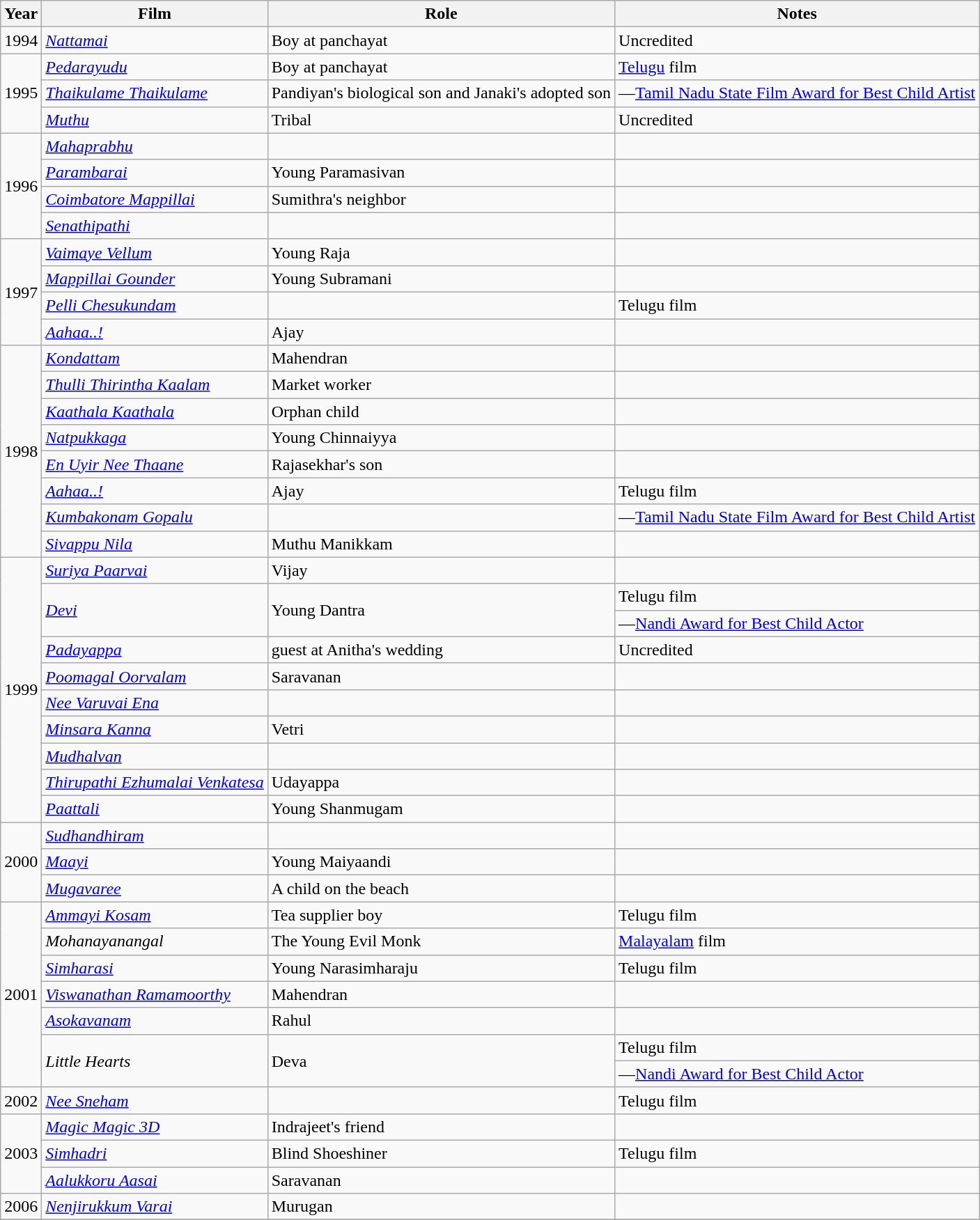<table class="wikitable sortable">
<tr>
<th scope="col">Year</th>
<th scope="col">Film</th>
<th scope="col">Role</th>
<th class="unsortable" scope="col">Notes</th>
</tr>
<tr>
<td>1994</td>
<td><em><a href='#'>Nattamai</a></em></td>
<td>Boy at panchayat</td>
<td>Uncredited</td>
</tr>
<tr>
<td rowspan="3">1995</td>
<td><em><a href='#'>Pedarayudu</a></em></td>
<td>Boy at panchayat</td>
<td><a href='#'>Telugu</a> film</td>
</tr>
<tr>
<td><em><a href='#'>Thaikulame Thaikulame</a></em></td>
<td>Pandiyan's biological son and Janaki's adopted son</td>
<td>—<a href='#'>Tamil Nadu State Film Award for Best Child Artist</a></td>
</tr>
<tr>
<td><em><a href='#'>Muthu</a></em></td>
<td>Tribal</td>
<td>Uncredited</td>
</tr>
<tr>
<td rowspan="4">1996</td>
<td><em><a href='#'>Mahaprabhu</a></em></td>
<td></td>
<td></td>
</tr>
<tr>
<td><em><a href='#'>Parambarai</a></em></td>
<td>Young Paramasivan</td>
<td></td>
</tr>
<tr>
<td><em><a href='#'>Coimbatore Mappillai</a></em></td>
<td>Sumithra's neighbor</td>
<td></td>
</tr>
<tr>
<td><em><a href='#'>Senathipathi</a></em></td>
<td></td>
<td></td>
</tr>
<tr>
<td rowspan="4">1997</td>
<td><em><a href='#'>Vaimaye Vellum</a></em></td>
<td>Young Raja</td>
<td></td>
</tr>
<tr>
<td><em><a href='#'>Mappillai Gounder</a></em></td>
<td>Young Subramani</td>
<td></td>
</tr>
<tr>
<td><em><a href='#'>Pelli Chesukundam</a></em></td>
<td></td>
<td>Telugu film</td>
</tr>
<tr>
<td><em><a href='#'>Aahaa..!</a></em></td>
<td>Ajay</td>
<td></td>
</tr>
<tr>
<td rowspan="8">1998</td>
<td><em><a href='#'>Kondattam</a></em></td>
<td>Mahendran</td>
<td></td>
</tr>
<tr>
<td><em><a href='#'>Thulli Thirintha Kaalam</a></em></td>
<td>Market worker</td>
<td></td>
</tr>
<tr>
<td><em><a href='#'>Kaathala Kaathala</a></em></td>
<td>Orphan child</td>
<td></td>
</tr>
<tr>
<td><em><a href='#'>Natpukkaga</a></em></td>
<td>Young Chinnaiyya</td>
<td></td>
</tr>
<tr>
<td><em><a href='#'>En Uyir Nee Thaane</a></em></td>
<td>Rajasekhar's son</td>
<td></td>
</tr>
<tr>
<td><em><a href='#'>Aahaa..!</a></em></td>
<td>Ajay</td>
<td>Telugu film</td>
</tr>
<tr>
<td><em><a href='#'>Kumbakonam Gopalu</a></em></td>
<td></td>
<td>—<a href='#'>Tamil Nadu State Film Award for Best Child Artist</a></td>
</tr>
<tr>
<td><em><a href='#'>Sivappu Nila</a></em></td>
<td>Muthu Manikkam</td>
<td></td>
</tr>
<tr>
<td rowspan="10">1999</td>
<td><em><a href='#'>Suriya Paarvai</a></em></td>
<td>Vijay</td>
<td></td>
</tr>
<tr>
<td rowspan="2"><em><a href='#'>Devi</a></em></td>
<td rowspan="2">Young Dantra</td>
<td>Telugu film</td>
</tr>
<tr>
<td>—<a href='#'>Nandi Award for Best Child Actor</a></td>
</tr>
<tr>
<td><em><a href='#'>Padayappa</a></em></td>
<td>guest at Anitha's wedding</td>
<td>Uncredited</td>
</tr>
<tr>
<td><em><a href='#'>Poomagal Oorvalam</a></em></td>
<td>Saravanan</td>
<td></td>
</tr>
<tr>
<td><em><a href='#'>Nee Varuvai Ena</a></em></td>
<td></td>
<td></td>
</tr>
<tr>
<td><em><a href='#'>Minsara Kanna</a></em></td>
<td>Vetri</td>
<td></td>
</tr>
<tr>
<td><em><a href='#'>Mudhalvan</a></em></td>
<td></td>
<td></td>
</tr>
<tr>
<td><em><a href='#'>Thirupathi Ezhumalai Venkatesa</a></em></td>
<td>Udayappa</td>
<td></td>
</tr>
<tr>
<td><em><a href='#'>Paattali</a></em></td>
<td>Young Shanmugam</td>
<td></td>
</tr>
<tr>
<td rowspan="3">2000</td>
<td><em><a href='#'>Sudhandhiram</a></em></td>
<td></td>
<td></td>
</tr>
<tr>
<td><em><a href='#'>Maayi</a></em></td>
<td>Young Maiyaandi</td>
<td></td>
</tr>
<tr>
<td><em><a href='#'>Mugavaree</a></em></td>
<td>A child on the beach</td>
<td></td>
</tr>
<tr>
<td rowspan="7">2001</td>
<td><em><a href='#'>Ammayi Kosam</a></em></td>
<td>Tea supplier boy</td>
<td>Telugu film</td>
</tr>
<tr>
<td><em>Mohanayanangal</em></td>
<td>The Young Evil Monk</td>
<td><a href='#'>Malayalam</a> film</td>
</tr>
<tr>
<td><em><a href='#'>Simharasi</a></em></td>
<td>Young Narasimharaju</td>
<td>Telugu film</td>
</tr>
<tr>
<td><em><a href='#'>Viswanathan Ramamoorthy</a></em></td>
<td>Mahendran</td>
<td></td>
</tr>
<tr>
<td><em><a href='#'>Asokavanam</a></em></td>
<td>Rahul</td>
<td></td>
</tr>
<tr>
<td rowspan="2"><em>Little Hearts</em></td>
<td rowspan="2">Deva</td>
<td>Telugu film</td>
</tr>
<tr>
<td>—<a href='#'>Nandi Award for Best Child Actor</a></td>
</tr>
<tr>
<td>2002</td>
<td><em><a href='#'>Nee Sneham</a></em></td>
<td></td>
<td>Telugu film</td>
</tr>
<tr>
<td rowspan="3">2003</td>
<td><em><a href='#'>Magic Magic 3D</a></em></td>
<td>Indrajeet's friend</td>
<td></td>
</tr>
<tr>
<td><em><a href='#'>Simhadri</a></em></td>
<td>Blind Shoeshiner</td>
<td>Telugu film</td>
</tr>
<tr>
<td><em><a href='#'>Aalukkoru Aasai</a></em></td>
<td>Saravanan</td>
<td></td>
</tr>
<tr>
<td rowspan="1">2006</td>
<td><em><a href='#'>Nenjirukkum Varai</a></em></td>
<td>Murugan</td>
<td></td>
</tr>
<tr>
</tr>
</table>
